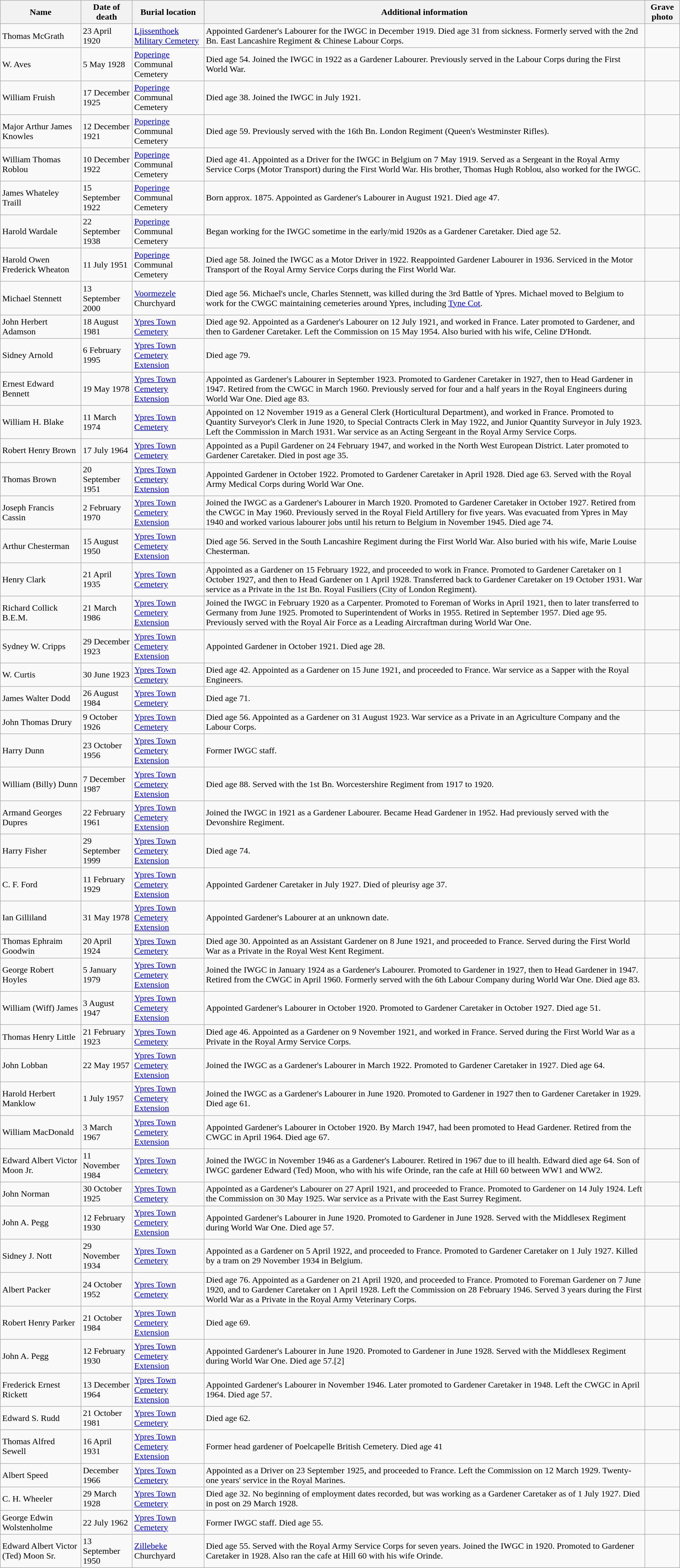<table class="wikitable">
<tr>
<th>Name</th>
<th>Date of death</th>
<th>Burial location</th>
<th>Additional information</th>
<th>Grave photo</th>
</tr>
<tr>
<td>Thomas McGrath</td>
<td>23 April 1920</td>
<td><a href='#'>Ljissenthoek Military Cemetery</a></td>
<td>Appointed Gardener's Labourer for the IWGC in December 1919. Died age 31 from sickness. Formerly served with the 2nd Bn. East Lancashire Regiment & Chinese Labour Corps.</td>
<td></td>
</tr>
<tr>
<td>W. Aves</td>
<td>5 May 1928</td>
<td><a href='#'>Poperinge</a> Communal Cemetery</td>
<td>Died age 54. Joined the IWGC in 1922 as a Gardener Labourer. Previously served in the Labour Corps during the First World War.</td>
<td></td>
</tr>
<tr>
<td>William Fruish</td>
<td>17 December 1925</td>
<td><a href='#'>Poperinge</a> Communal Cemetery</td>
<td>Died age 38. Joined the IWGC in July 1921.</td>
<td></td>
</tr>
<tr>
<td>Major Arthur James Knowles</td>
<td>12 December 1921</td>
<td><a href='#'>Poperinge</a> Communal Cemetery</td>
<td>Died age 59. Previously served with the 16th Bn. London Regiment (Queen's Westminster Rifles).</td>
<td></td>
</tr>
<tr>
<td>William Thomas Roblou</td>
<td>10 December 1922</td>
<td><a href='#'>Poperinge</a> Communal Cemetery</td>
<td>Died age 41. Appointed as a Driver for the IWGC in Belgium on 7 May 1919. Served as a Sergeant in the Royal Army Service Corps (Motor Transport) during the First World War. His brother, Thomas Hugh Roblou, also worked for the IWGC.</td>
<td></td>
</tr>
<tr>
<td>James Whateley Traill</td>
<td>15 September 1922</td>
<td><a href='#'>Poperinge</a> Communal Cemetery</td>
<td>Born approx. 1875. Appointed as Gardener's Labourer in August 1921. Died age 47.</td>
<td></td>
</tr>
<tr>
<td>Harold Wardale</td>
<td>22 September 1938</td>
<td><a href='#'>Poperinge</a> Communal Cemetery</td>
<td>Began working for the IWGC sometime in the early/mid 1920s as a Gardener Caretaker. Died age 52.</td>
<td></td>
</tr>
<tr>
<td>Harold Owen Frederick Wheaton</td>
<td>11 July 1951</td>
<td><a href='#'>Poperinge</a> Communal Cemetery</td>
<td>Died age 58. Joined the IWGC as a Motor Driver in 1922. Reappointed Gardener Labourer in 1936. Serviced in the Motor Transport of the Royal Army Service Corps during the First World War.</td>
<td></td>
</tr>
<tr>
<td>Michael Stennett</td>
<td>13 September 2000</td>
<td><a href='#'>Voormezele</a> Churchyard</td>
<td>Died age 56. Michael's uncle, Charles Stennett, was killed during the 3rd Battle of Ypres. Michael moved to Belgium to work for the CWGC maintaining cemeteries around Ypres, including <a href='#'>Tyne Cot</a>.</td>
<td></td>
</tr>
<tr>
<td>John Herbert Adamson</td>
<td>18 August 1981</td>
<td><a href='#'>Ypres Town Cemetery</a></td>
<td>Died age 92. Appointed as a Gardener's Labourer on 12 July 1921, and worked in France. Later promoted to Gardener, and then to Gardener Caretaker. Left the Commission on 15 May 1954. Also buried with his wife, Celine D'Hondt.</td>
<td></td>
</tr>
<tr>
<td>Sidney Arnold</td>
<td>6 February 1995</td>
<td><a href='#'>Ypres Town Cemetery Extension</a></td>
<td>Died age 79.</td>
<td></td>
</tr>
<tr>
<td>Ernest Edward Bennett</td>
<td>19 May 1978</td>
<td><a href='#'>Ypres Town Cemetery Extension</a></td>
<td>Appointed as Gardener's Labourer in September 1923. Promoted to Gardener Caretaker in 1927, then to Head Gardener in 1947. Retired from the CWGC in March 1960. Previously served for four and a half years in the Royal Engineers during World War One. Died age 83.</td>
<td></td>
</tr>
<tr>
<td>William H. Blake</td>
<td>11 March 1974</td>
<td><a href='#'>Ypres Town Cemetery</a></td>
<td>Appointed on 12 November 1919 as a General Clerk (Horticultural Department), and worked in France. Promoted to Quantity Surveyor's Clerk in June 1920, to Special Contracts Clerk in May 1922, and Junior Quantity Surveyor in July 1923. Left the Commission in March 1931. War service as an Acting Sergeant in the Royal Army Service Corps.</td>
<td></td>
</tr>
<tr>
<td>Robert Henry Brown</td>
<td>17 July 1964</td>
<td><a href='#'>Ypres Town Cemetery</a></td>
<td>Appointed as a Pupil Gardener on 24 February 1947, and worked in the North West European District. Later promoted to Gardener Caretaker. Died in post age 35.</td>
<td></td>
</tr>
<tr>
<td>Thomas Brown</td>
<td>20 September 1951</td>
<td><a href='#'>Ypres Town Cemetery Extension</a></td>
<td>Appointed Gardener in October 1922. Promoted to Gardener Caretaker in April 1928. Died age 63. Served with the Royal Army Medical Corps during World War One.</td>
<td></td>
</tr>
<tr>
<td>Joseph Francis Cassin</td>
<td>2 February 1970</td>
<td><a href='#'>Ypres Town Cemetery Extension</a></td>
<td>Joined the IWGC as a Gardener's Labourer in March 1920. Promoted to Gardener Caretaker in October 1927. Retired from the CWGC in May 1960. Previously served in the Royal Field Artillery for five years. Was evacuated from Ypres in May 1940 and worked various labourer jobs until his return to Belgium in November 1945. Died age 74.</td>
<td></td>
</tr>
<tr>
<td>Arthur Chesterman</td>
<td>15 August 1950</td>
<td><a href='#'>Ypres Town Cemetery Extension</a></td>
<td>Died age 56. Served in the South Lancashire Regiment during the First World War. Also buried with his wife, Marie Louise Chesterman.</td>
<td></td>
</tr>
<tr>
<td>Henry Clark</td>
<td>21 April 1935</td>
<td><a href='#'>Ypres Town Cemetery</a></td>
<td>Appointed as a Gardener on 15 February 1922, and proceeded to work in France. Promoted to Gardener Caretaker on 1 October 1927, and then to Head Gardener on 1 April 1928. Transferred back to Gardener Caretaker on 19 October 1931. War service as a Private in the 1st Bn. Royal Fusiliers (City of London Regiment).</td>
<td></td>
</tr>
<tr>
<td>Richard Collick B.E.M.</td>
<td>21 March 1986</td>
<td><a href='#'>Ypres Town Cemetery Extension</a></td>
<td>Joined the IWGC in February 1920 as a Carpenter. Promoted to Foreman of Works in April 1921, then to later transferred to Germany from June 1925. Promoted to Superintendent of Works in 1955. Retired in September 1957. Died age 95. Previously served with the Royal Air Force as a Leading Aircraftman during World War One.</td>
<td></td>
</tr>
<tr>
<td>Sydney W. Cripps</td>
<td>29 December 1923</td>
<td><a href='#'>Ypres Town Cemetery Extension</a></td>
<td>Appointed Gardener in October 1921. Died age 28.</td>
<td></td>
</tr>
<tr>
<td>W. Curtis</td>
<td>30 June 1923</td>
<td><a href='#'>Ypres Town Cemetery</a></td>
<td>Died age 42. Appointed as a Gardener on 15 June 1921, and proceeded to France. War service as a Sapper with the Royal Engineers.</td>
<td></td>
</tr>
<tr>
<td>James Walter Dodd</td>
<td>26 August 1984</td>
<td><a href='#'>Ypres Town Cemetery</a></td>
<td>Died age 71.</td>
<td></td>
</tr>
<tr>
<td>John Thomas Drury</td>
<td>9 October 1926</td>
<td><a href='#'>Ypres Town Cemetery</a></td>
<td>Died age 56. Appointed as a Gardener on 31 August 1923. War service as a Private in an Agriculture Company and the Labour Corps.</td>
<td></td>
</tr>
<tr>
<td>Harry Dunn</td>
<td>23 October 1956</td>
<td><a href='#'>Ypres Town Cemetery Extension</a></td>
<td>Former IWGC staff.</td>
<td></td>
</tr>
<tr>
<td>William (Billy) Dunn</td>
<td>7 December 1987</td>
<td><a href='#'>Ypres Town Cemetery Extension</a></td>
<td>Died age 88. Served with the 1st Bn. Worcestershire Regiment from 1917 to 1920.</td>
<td></td>
</tr>
<tr>
<td>Armand Georges Dupres</td>
<td>22 February 1961</td>
<td><a href='#'>Ypres Town Cemetery Extension</a></td>
<td>Joined the IWGC in 1921 as a Gardener Labourer. Became Head Gardener in 1952. Had previously served with the Devonshire Regiment.</td>
<td></td>
</tr>
<tr>
<td>Harry Fisher</td>
<td>29 September 1999</td>
<td><a href='#'>Ypres Town Cemetery Extension</a></td>
<td>Died age 74.</td>
<td></td>
</tr>
<tr>
<td>C. F. Ford</td>
<td>11 February 1929</td>
<td><a href='#'>Ypres Town Cemetery Extension</a></td>
<td>Appointed Gardener Caretaker in July 1927. Died of pleurisy age 37.</td>
<td></td>
</tr>
<tr>
<td>Ian Gilliland</td>
<td>31 May 1978</td>
<td><a href='#'>Ypres Town Cemetery Extension</a></td>
<td>Appointed Gardener's Labourer at an unknown date.</td>
<td></td>
</tr>
<tr>
<td>Thomas Ephraim Goodwin</td>
<td>20 April 1924</td>
<td><a href='#'>Ypres Town Cemetery</a></td>
<td>Died age 30. Appointed as an Assistant Gardener on 8 June 1921, and proceeded to France. Served during the First World War as a Private in the Royal West Kent Regiment.</td>
<td></td>
</tr>
<tr>
<td>George Robert Hoyles</td>
<td>5 January 1979</td>
<td><a href='#'>Ypres Town Cemetery Extension</a></td>
<td>Joined the IWGC in January 1924 as a Gardener's Labourer. Promoted to Gardener in 1927, then to Head Gardener in 1947. Retired from the CWGC in April 1960. Formerly served with the 6th Labour Company during World War One. Died age 83.</td>
<td></td>
</tr>
<tr>
<td>William (Wiff) James</td>
<td>3 August 1947</td>
<td><a href='#'>Ypres Town Cemetery Extension</a></td>
<td>Appointed Gardener's Labourer in October 1920. Promoted to Gardener Caretaker in October 1927. Died age 51.</td>
<td></td>
</tr>
<tr>
<td>Thomas Henry Little</td>
<td>21 February 1923</td>
<td><a href='#'>Ypres Town Cemetery</a></td>
<td>Died age 46. Appointed as a Gardener on 9 November 1921, and worked in France. Served during the First World War as a Private in the Royal Army Service Corps.</td>
<td></td>
</tr>
<tr>
<td>John Lobban</td>
<td>22 May 1957</td>
<td><a href='#'>Ypres Town Cemetery Extension</a></td>
<td>Joined the IWGC as a Gardener's Labourer in March 1922. Promoted to Gardener Caretaker in 1927. Died age 64.</td>
<td></td>
</tr>
<tr>
<td>Harold Herbert Manklow</td>
<td>1 July 1957</td>
<td><a href='#'>Ypres Town Cemetery Extension</a></td>
<td>Joined the IWGC as a Gardener's Labourer in June 1920. Promoted to Gardener in 1927 then to Gardener Caretaker in 1929. Died age 61.</td>
<td></td>
</tr>
<tr>
<td>William MacDonald</td>
<td>3 March 1967</td>
<td><a href='#'>Ypres Town Cemetery Extension</a></td>
<td>Appointed Gardener's Labourer in October 1920. By March 1947, had been promoted to Head Gardener. Retired from the CWGC in April 1964. Died age 67.</td>
<td></td>
</tr>
<tr>
<td>Edward Albert Victor Moon Jr.</td>
<td>11 November 1984</td>
<td><a href='#'>Ypres Town Cemetery</a></td>
<td>Joined the IWGC in November 1946 as a Gardener's Labourer. Retired in 1967 due to ill health. Edward died age 64. Son of IWGC gardener Edward (Ted) Moon, who with his wife Orinde, ran the cafe at Hill 60 between WW1 and WW2.</td>
<td></td>
</tr>
<tr>
<td>John Norman</td>
<td>30 October 1925</td>
<td><a href='#'>Ypres Town Cemetery</a></td>
<td>Appointed as a Gardener's Labourer on 27 April 1921, and proceeded to France. Promoted to Gardener on 14 July 1924. Left the Commission on 30 May 1925. War service as a Private with the East Surrey Regiment.</td>
<td></td>
</tr>
<tr>
<td>John A. Pegg</td>
<td>12 February 1930</td>
<td><a href='#'>Ypres Town Cemetery Extension</a></td>
<td>Appointed Gardener's Labourer in June 1920. Promoted to Gardener in June 1928. Served with the Middlesex Regiment during World War One. Died age 57.</td>
<td></td>
</tr>
<tr>
<td>Sidney J. Nott</td>
<td>29 November 1934</td>
<td><a href='#'>Ypres Town Cemetery</a></td>
<td>Appointed as a Gardener on 5 April 1922, and proceeded to France. Promoted to Gardener Caretaker on 1 July 1927. Killed by a tram on 29 November 1934 in Belgium.</td>
<td></td>
</tr>
<tr>
<td>Albert Packer</td>
<td>24 October 1952</td>
<td><a href='#'>Ypres Town Cemetery</a></td>
<td>Died age 76. Appointed as a Gardener on 21 April 1920, and proceeded to France. Promoted to Foreman Gardener on 7 June 1920, and to Gardener Caretaker on 1 April 1928. Left the Commission on 28 February 1946. Served 3 years during the First World War as a Private in the Royal Army Veterinary Corps.</td>
<td></td>
</tr>
<tr>
<td>Robert Henry Parker</td>
<td>21 October 1984</td>
<td><a href='#'>Ypres Town Cemetery Extension</a></td>
<td>Died age 69.</td>
<td></td>
</tr>
<tr>
<td>John A. Pegg</td>
<td>12 February 1930</td>
<td><a href='#'>Ypres Town Cemetery Extension</a></td>
<td>Appointed Gardener's Labourer in June 1920. Promoted to Gardener in June 1928. Served with the Middlesex Regiment during World War One. Died age 57.[2]</td>
<td></td>
</tr>
<tr>
<td>Frederick Ernest Rickett</td>
<td>13 December 1964</td>
<td><a href='#'>Ypres Town Cemetery Extension</a></td>
<td>Appointed Gardener's Labourer in November 1946. Later promoted to Gardener Caretaker in 1948. Left the CWGC in April 1964. Died age 57.</td>
<td></td>
</tr>
<tr>
<td>Edward S. Rudd</td>
<td>21 October 1981</td>
<td><a href='#'>Ypres Town Cemetery</a></td>
<td>Died age 62.</td>
<td></td>
</tr>
<tr>
<td>Thomas Alfred Sewell</td>
<td>16 April 1931</td>
<td><a href='#'>Ypres Town Cemetery Extension</a></td>
<td>Former head gardener of Poelcapelle British Cemetery. Died age 41</td>
<td></td>
</tr>
<tr>
<td>Albert Speed</td>
<td>December 1966</td>
<td><a href='#'>Ypres Town Cemetery</a></td>
<td>Appointed as a Driver on 23 September 1925, and proceeded to France. Left the Commission on 12 March 1929. Twenty-one years' service in the Royal Marines.</td>
<td></td>
</tr>
<tr>
<td>C. H. Wheeler</td>
<td>29 March 1928</td>
<td><a href='#'>Ypres Town Cemetery</a></td>
<td>Died age 32. No beginning of employment dates recorded, but was working as a Gardener Caretaker as of 1 July 1927. Died in post on 29 March 1928.</td>
<td></td>
</tr>
<tr>
<td>George Edwin Wolstenholme</td>
<td>22 July 1962</td>
<td><a href='#'>Ypres Town Cemetery</a></td>
<td>Former IWGC staff. Died age 55.</td>
<td></td>
</tr>
<tr>
<td>Edward Albert Victor (Ted) Moon Sr.</td>
<td>13 September 1950</td>
<td><a href='#'>Zillebeke</a> Churchyard</td>
<td>Died age 55. Served with the Royal Army Service Corps for seven years. Joined the IWGC in 1920. Promoted to Gardener Caretaker in 1928. Also ran the cafe at Hill 60 with his wife Orinde.</td>
<td></td>
</tr>
</table>
